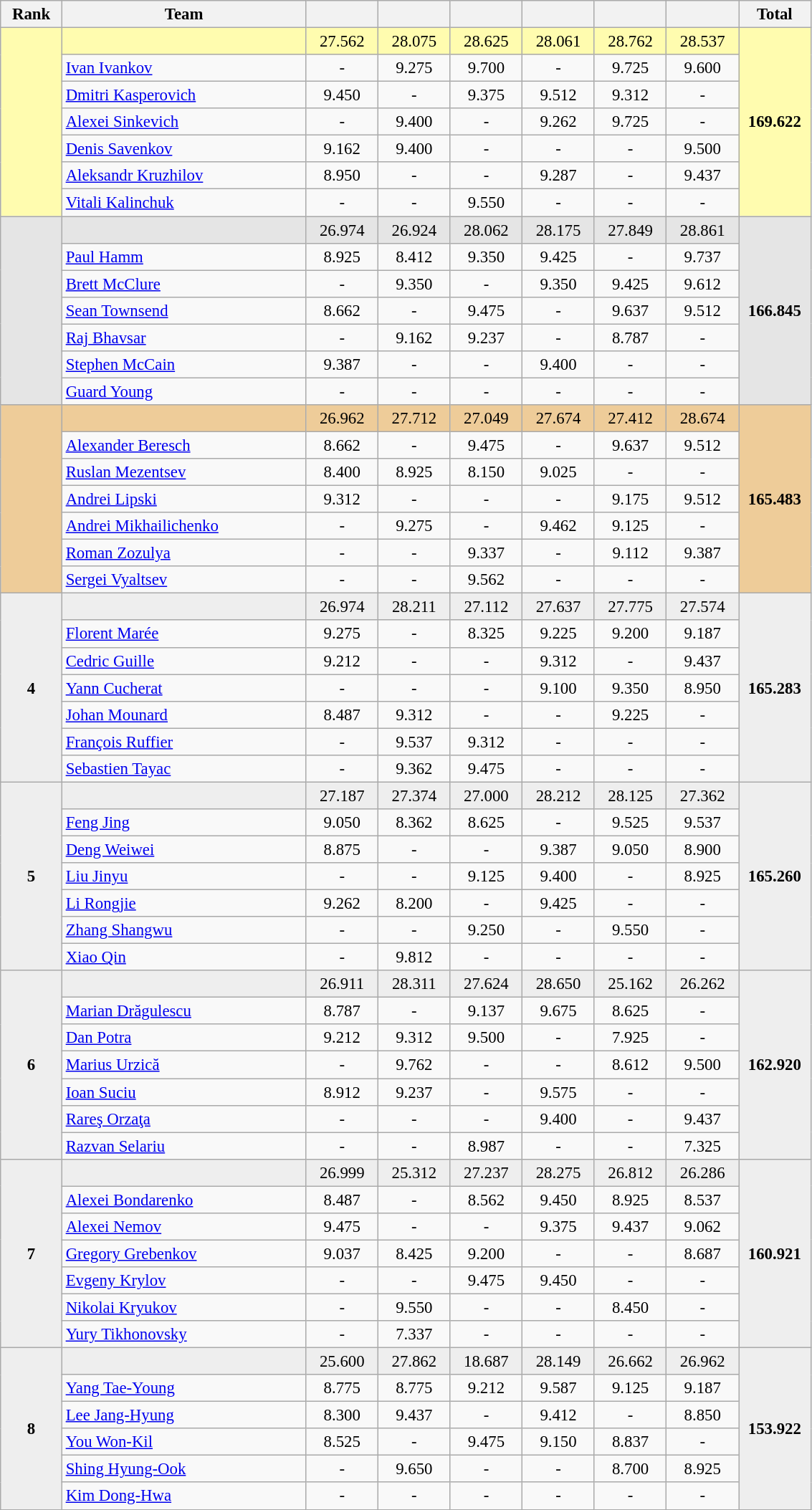<table class="wikitable" style="text-align:center; font-size:95%">
<tr>
<th style="width:50px;">Rank</th>
<th style="width:220px;">Team</th>
<th style="width:60px;"></th>
<th style="width:60px;"></th>
<th style="width:60px;"></th>
<th style="width:60px;"></th>
<th style="width:60px;"></th>
<th style="width:60px;"></th>
<th style="width:60px;">Total</th>
</tr>
<tr style="background:#fffcaf;">
<td rowspan=7></td>
<td style="text-align:left;"><strong></strong></td>
<td>27.562</td>
<td>28.075</td>
<td>28.625</td>
<td>28.061</td>
<td>28.762</td>
<td>28.537</td>
<td rowspan=7><strong>169.622</strong></td>
</tr>
<tr>
<td style="text-align:left;"><a href='#'>Ivan Ivankov</a></td>
<td>-</td>
<td>9.275</td>
<td>9.700</td>
<td>-</td>
<td>9.725</td>
<td>9.600</td>
</tr>
<tr>
<td style="text-align:left;"><a href='#'>Dmitri Kasperovich</a></td>
<td>9.450</td>
<td>-</td>
<td>9.375</td>
<td>9.512</td>
<td>9.312</td>
<td>-</td>
</tr>
<tr>
<td style="text-align:left;"><a href='#'>Alexei Sinkevich</a></td>
<td>-</td>
<td>9.400</td>
<td>-</td>
<td>9.262</td>
<td>9.725</td>
<td>-</td>
</tr>
<tr>
<td style="text-align:left;"><a href='#'>Denis Savenkov</a></td>
<td>9.162</td>
<td>9.400</td>
<td>-</td>
<td>-</td>
<td>-</td>
<td>9.500</td>
</tr>
<tr>
<td style="text-align:left;"><a href='#'>Aleksandr Kruzhilov</a></td>
<td>8.950</td>
<td>-</td>
<td>-</td>
<td>9.287</td>
<td>-</td>
<td>9.437</td>
</tr>
<tr>
<td style="text-align:left;"><a href='#'>Vitali Kalinchuk</a></td>
<td>-</td>
<td>-</td>
<td>9.550</td>
<td>-</td>
<td>-</td>
<td>-</td>
</tr>
<tr style="background:#e5e5e5;">
<td rowspan=7></td>
<td style="text-align:left;"><strong></strong></td>
<td>26.974</td>
<td>26.924</td>
<td>28.062</td>
<td>28.175</td>
<td>27.849</td>
<td>28.861</td>
<td rowspan=7><strong>166.845</strong></td>
</tr>
<tr>
<td style="text-align:left;"><a href='#'>Paul Hamm</a></td>
<td>8.925</td>
<td>8.412</td>
<td>9.350</td>
<td>9.425</td>
<td>-</td>
<td>9.737</td>
</tr>
<tr>
<td style="text-align:left;"><a href='#'>Brett McClure</a></td>
<td>-</td>
<td>9.350</td>
<td>-</td>
<td>9.350</td>
<td>9.425</td>
<td>9.612</td>
</tr>
<tr>
<td style="text-align:left;"><a href='#'>Sean Townsend</a></td>
<td>8.662</td>
<td>-</td>
<td>9.475</td>
<td>-</td>
<td>9.637</td>
<td>9.512</td>
</tr>
<tr>
<td style="text-align:left;"><a href='#'>Raj Bhavsar</a></td>
<td>-</td>
<td>9.162</td>
<td>9.237</td>
<td>-</td>
<td>8.787</td>
<td>-</td>
</tr>
<tr>
<td style="text-align:left;"><a href='#'>Stephen McCain</a></td>
<td>9.387</td>
<td>-</td>
<td>-</td>
<td>9.400</td>
<td>-</td>
<td>-</td>
</tr>
<tr>
<td style="text-align:left;"><a href='#'>Guard Young</a></td>
<td>-</td>
<td>-</td>
<td>-</td>
<td>-</td>
<td>-</td>
<td>-</td>
</tr>
<tr style="background:#ec9;">
<td rowspan=7></td>
<td style="text-align:left;"><strong></strong></td>
<td>26.962</td>
<td>27.712</td>
<td>27.049</td>
<td>27.674</td>
<td>27.412</td>
<td>28.674</td>
<td rowspan=7><strong>165.483</strong></td>
</tr>
<tr>
<td style="text-align:left;"><a href='#'>Alexander Beresch</a></td>
<td>8.662</td>
<td>-</td>
<td>9.475</td>
<td>-</td>
<td>9.637</td>
<td>9.512</td>
</tr>
<tr>
<td style="text-align:left;"><a href='#'>Ruslan Mezentsev</a></td>
<td>8.400</td>
<td>8.925</td>
<td>8.150</td>
<td>9.025</td>
<td>-</td>
<td>-</td>
</tr>
<tr>
<td style="text-align:left;"><a href='#'>Andrei Lipski</a></td>
<td>9.312</td>
<td>-</td>
<td>-</td>
<td>-</td>
<td>9.175</td>
<td>9.512</td>
</tr>
<tr>
<td style="text-align:left;"><a href='#'>Andrei Mikhailichenko</a></td>
<td>-</td>
<td>9.275</td>
<td>-</td>
<td>9.462</td>
<td>9.125</td>
<td>-</td>
</tr>
<tr>
<td style="text-align:left;"><a href='#'>Roman Zozulya</a></td>
<td>-</td>
<td>-</td>
<td>9.337</td>
<td>-</td>
<td>9.112</td>
<td>9.387</td>
</tr>
<tr>
<td style="text-align:left;"><a href='#'>Sergei Vyaltsev</a></td>
<td>-</td>
<td>-</td>
<td>9.562</td>
<td>-</td>
<td>-</td>
<td>-</td>
</tr>
<tr style="background:#eee;">
<td rowspan=7><strong>4</strong></td>
<td style="text-align:left;"><strong></strong></td>
<td>26.974</td>
<td>28.211</td>
<td>27.112</td>
<td>27.637</td>
<td>27.775</td>
<td>27.574</td>
<td rowspan=7><strong>165.283</strong></td>
</tr>
<tr>
<td style="text-align:left;"><a href='#'>Florent Marée</a></td>
<td>9.275</td>
<td>-</td>
<td>8.325</td>
<td>9.225</td>
<td>9.200</td>
<td>9.187</td>
</tr>
<tr>
<td style="text-align:left;"><a href='#'>Cedric Guille</a></td>
<td>9.212</td>
<td>-</td>
<td>-</td>
<td>9.312</td>
<td>-</td>
<td>9.437</td>
</tr>
<tr>
<td style="text-align:left;"><a href='#'>Yann Cucherat</a></td>
<td>-</td>
<td>-</td>
<td>-</td>
<td>9.100</td>
<td>9.350</td>
<td>8.950</td>
</tr>
<tr>
<td style="text-align:left;"><a href='#'>Johan Mounard</a></td>
<td>8.487</td>
<td>9.312</td>
<td>-</td>
<td>-</td>
<td>9.225</td>
<td>-</td>
</tr>
<tr>
<td style="text-align:left;"><a href='#'>François Ruffier</a></td>
<td>-</td>
<td>9.537</td>
<td>9.312</td>
<td>-</td>
<td>-</td>
<td>-</td>
</tr>
<tr>
<td style="text-align:left;"><a href='#'>Sebastien Tayac</a></td>
<td>-</td>
<td>9.362</td>
<td>9.475</td>
<td>-</td>
<td>-</td>
<td>-</td>
</tr>
<tr style="background:#eee;">
<td rowspan=7><strong>5</strong></td>
<td style="text-align:left;"><strong></strong></td>
<td>27.187</td>
<td>27.374</td>
<td>27.000</td>
<td>28.212</td>
<td>28.125</td>
<td>27.362</td>
<td rowspan=7><strong>165.260</strong></td>
</tr>
<tr>
<td style="text-align:left;"><a href='#'>Feng Jing</a></td>
<td>9.050</td>
<td>8.362</td>
<td>8.625</td>
<td>-</td>
<td>9.525</td>
<td>9.537</td>
</tr>
<tr>
<td style="text-align:left;"><a href='#'>Deng Weiwei</a></td>
<td>8.875</td>
<td>-</td>
<td>-</td>
<td>9.387</td>
<td>9.050</td>
<td>8.900</td>
</tr>
<tr>
<td style="text-align:left;"><a href='#'>Liu Jinyu</a></td>
<td>-</td>
<td>-</td>
<td>9.125</td>
<td>9.400</td>
<td>-</td>
<td>8.925</td>
</tr>
<tr>
<td style="text-align:left;"><a href='#'>Li Rongjie</a></td>
<td>9.262</td>
<td>8.200</td>
<td>-</td>
<td>9.425</td>
<td>-</td>
<td>-</td>
</tr>
<tr>
<td style="text-align:left;"><a href='#'>Zhang Shangwu</a></td>
<td>-</td>
<td>-</td>
<td>9.250</td>
<td>-</td>
<td>9.550</td>
<td>-</td>
</tr>
<tr>
<td style="text-align:left;"><a href='#'>Xiao Qin</a></td>
<td>-</td>
<td>9.812</td>
<td>-</td>
<td>-</td>
<td>-</td>
<td>-</td>
</tr>
<tr style="background:#eee;">
<td rowspan=7><strong>6</strong></td>
<td style="text-align:left;"><strong></strong></td>
<td>26.911</td>
<td>28.311</td>
<td>27.624</td>
<td>28.650</td>
<td>25.162</td>
<td>26.262</td>
<td rowspan=7><strong>162.920</strong></td>
</tr>
<tr>
<td style="text-align:left;"><a href='#'>Marian Drăgulescu</a></td>
<td>8.787</td>
<td>-</td>
<td>9.137</td>
<td>9.675</td>
<td>8.625</td>
<td>-</td>
</tr>
<tr>
<td style="text-align:left;"><a href='#'>Dan Potra</a></td>
<td>9.212</td>
<td>9.312</td>
<td>9.500</td>
<td>-</td>
<td>7.925</td>
<td>-</td>
</tr>
<tr>
<td style="text-align:left;"><a href='#'>Marius Urzică</a></td>
<td>-</td>
<td>9.762</td>
<td>-</td>
<td>-</td>
<td>8.612</td>
<td>9.500</td>
</tr>
<tr>
<td style="text-align:left;"><a href='#'>Ioan Suciu</a></td>
<td>8.912</td>
<td>9.237</td>
<td>-</td>
<td>9.575</td>
<td>-</td>
<td>-</td>
</tr>
<tr>
<td style="text-align:left;"><a href='#'>Rareş Orzaţa</a></td>
<td>-</td>
<td>-</td>
<td>-</td>
<td>9.400</td>
<td>-</td>
<td>9.437</td>
</tr>
<tr>
<td style="text-align:left;"><a href='#'>Razvan Selariu</a></td>
<td>-</td>
<td>-</td>
<td>8.987</td>
<td>-</td>
<td>-</td>
<td>7.325</td>
</tr>
<tr style="background:#eee;">
<td rowspan=7><strong>7</strong></td>
<td style="text-align:left;"><strong></strong></td>
<td>26.999</td>
<td>25.312</td>
<td>27.237</td>
<td>28.275</td>
<td>26.812</td>
<td>26.286</td>
<td rowspan=7><strong>160.921</strong></td>
</tr>
<tr>
<td style="text-align:left;"><a href='#'>Alexei Bondarenko</a></td>
<td>8.487</td>
<td>-</td>
<td>8.562</td>
<td>9.450</td>
<td>8.925</td>
<td>8.537</td>
</tr>
<tr>
<td style="text-align:left;"><a href='#'>Alexei Nemov</a></td>
<td>9.475</td>
<td>-</td>
<td>-</td>
<td>9.375</td>
<td>9.437</td>
<td>9.062</td>
</tr>
<tr>
<td style="text-align:left;"><a href='#'>Gregory Grebenkov</a></td>
<td>9.037</td>
<td>8.425</td>
<td>9.200</td>
<td>-</td>
<td>-</td>
<td>8.687</td>
</tr>
<tr>
<td style="text-align:left;"><a href='#'>Evgeny Krylov</a></td>
<td>-</td>
<td>-</td>
<td>9.475</td>
<td>9.450</td>
<td>-</td>
<td>-</td>
</tr>
<tr>
<td style="text-align:left;"><a href='#'>Nikolai Kryukov</a></td>
<td>-</td>
<td>9.550</td>
<td>-</td>
<td>-</td>
<td>8.450</td>
<td>-</td>
</tr>
<tr>
<td style="text-align:left;"><a href='#'>Yury Tikhonovsky</a></td>
<td>-</td>
<td>7.337</td>
<td>-</td>
<td>-</td>
<td>-</td>
<td>-</td>
</tr>
<tr style="background:#eee;">
<td rowspan=6><strong>8</strong></td>
<td style="text-align:left;"><strong></strong></td>
<td>25.600</td>
<td>27.862</td>
<td>18.687</td>
<td>28.149</td>
<td>26.662</td>
<td>26.962</td>
<td rowspan=6><strong>153.922</strong></td>
</tr>
<tr>
<td style="text-align:left;"><a href='#'>Yang Tae-Young</a></td>
<td>8.775</td>
<td>8.775</td>
<td>9.212</td>
<td>9.587</td>
<td>9.125</td>
<td>9.187</td>
</tr>
<tr>
<td style="text-align:left;"><a href='#'>Lee Jang-Hyung</a></td>
<td>8.300</td>
<td>9.437</td>
<td>-</td>
<td>9.412</td>
<td>-</td>
<td>8.850</td>
</tr>
<tr>
<td style="text-align:left;"><a href='#'>You Won-Kil</a></td>
<td>8.525</td>
<td>-</td>
<td>9.475</td>
<td>9.150</td>
<td>8.837</td>
<td>-</td>
</tr>
<tr>
<td style="text-align:left;"><a href='#'>Shing Hyung-Ook</a></td>
<td>-</td>
<td>9.650</td>
<td>-</td>
<td>-</td>
<td>8.700</td>
<td>8.925</td>
</tr>
<tr>
<td style="text-align:left;"><a href='#'>Kim Dong-Hwa</a></td>
<td>-</td>
<td>-</td>
<td>-</td>
<td>-</td>
<td>-</td>
<td>-</td>
</tr>
</table>
